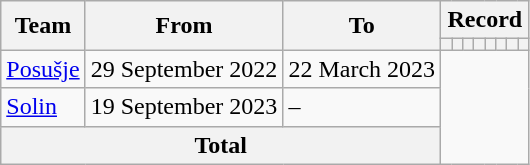<table class="wikitable" style="text-align: center">
<tr>
<th rowspan="2">Team</th>
<th rowspan="2">From</th>
<th rowspan="2">To</th>
<th colspan="8">Record</th>
</tr>
<tr>
<th></th>
<th></th>
<th></th>
<th></th>
<th></th>
<th></th>
<th></th>
<th></th>
</tr>
<tr>
<td align="left"><a href='#'>Posušje</a></td>
<td align="left">29 September 2022</td>
<td align="left">22 March 2023<br></td>
</tr>
<tr>
<td align="left"><a href='#'>Solin</a></td>
<td align="left">19 September 2023</td>
<td align="left">–<br></td>
</tr>
<tr>
<th colspan="3">Total<br></th>
</tr>
</table>
